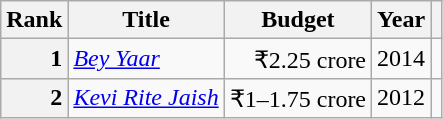<table class="wikitable sortable plainrowheaders">
<tr>
<th scope="col">Rank</th>
<th scope="col">Title</th>
<th scope="col">Budget</th>
<th scope="col">Year</th>
<th scope="col" class="unsortable"></th>
</tr>
<tr>
<th scope="row" style=text-align:right>1</th>
<td><em><a href='#'>Bey Yaar</a></em></td>
<td align="right">₹2.25 crore</td>
<td align="center">2014</td>
<td align="center"></td>
</tr>
<tr>
<th scope="row" style=text-align:right>2</th>
<td><em><a href='#'>Kevi Rite Jaish</a></em></td>
<td align="right">₹1–1.75 crore</td>
<td align="center">2012</td>
<td align="center"></td>
</tr>
</table>
